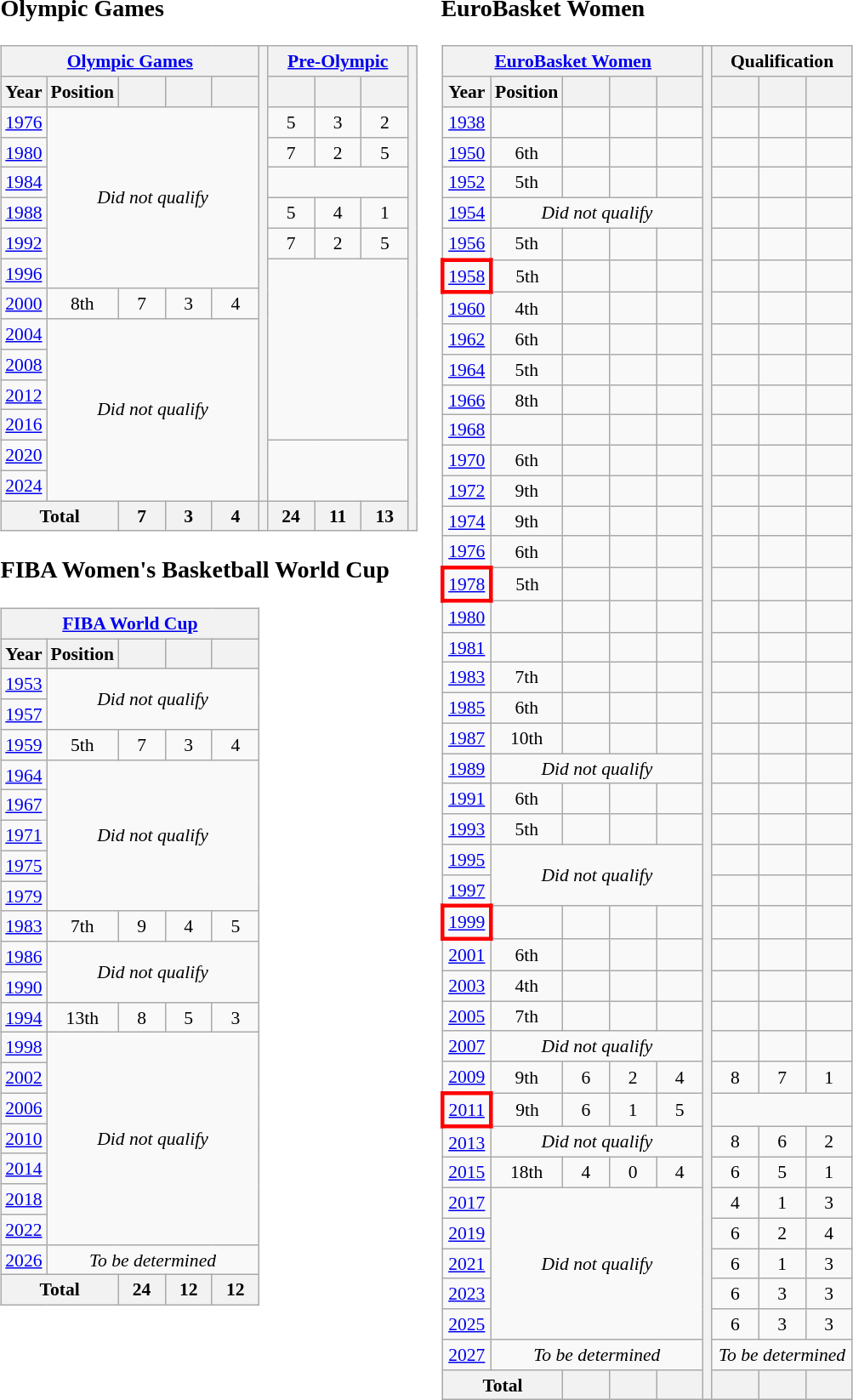<table>
<tr>
<td valign="top" width="0%"><br><h3>Olympic Games</h3><table class="wikitable" style="text-align: center;font-size:90%;">
<tr>
<th colspan="5"><a href='#'>Olympic Games</a></th>
<th rowspan="15"></th>
<th colspan="3"><a href='#'>Pre-Olympic</a></th>
<th rowspan="16"></th>
</tr>
<tr>
<th>Year</th>
<th>Position</th>
<th width="30"></th>
<th width="30"></th>
<th width="30"></th>
<th width="30"></th>
<th width="30"></th>
<th width="30"></th>
</tr>
<tr>
<td> <a href='#'>1976</a></td>
<td colspan="4" rowspan="6"><em>Did not qualify</em></td>
<td>5</td>
<td>3</td>
<td>2</td>
</tr>
<tr>
<td> <a href='#'>1980</a></td>
<td>7</td>
<td>2</td>
<td>5</td>
</tr>
<tr>
<td> <a href='#'>1984</a></td>
<td colspan="3"></td>
</tr>
<tr>
<td> <a href='#'>1988</a></td>
<td>5</td>
<td>4</td>
<td>1</td>
</tr>
<tr>
<td> <a href='#'>1992</a></td>
<td>7</td>
<td>2</td>
<td>5</td>
</tr>
<tr>
<td> <a href='#'>1996</a></td>
<td colspan="3" rowspan="6"></td>
</tr>
<tr>
<td> <a href='#'>2000</a></td>
<td>8th</td>
<td>7</td>
<td>3</td>
<td>4</td>
</tr>
<tr>
<td> <a href='#'>2004</a></td>
<td colspan="4" rowspan="6"><em>Did not qualify</em></td>
</tr>
<tr>
<td> <a href='#'>2008</a></td>
</tr>
<tr>
<td> <a href='#'>2012</a></td>
</tr>
<tr>
<td> <a href='#'>2016</a></td>
</tr>
<tr>
<td> <a href='#'>2020</a></td>
</tr>
<tr>
<td> <a href='#'>2024</a></td>
</tr>
<tr>
<th colspan="2">Total</th>
<th>7</th>
<th>3</th>
<th>4</th>
<th></th>
<th>24</th>
<th>11</th>
<th>13</th>
</tr>
</table>
<h3>FIBA Women's Basketball World Cup</h3><table class="wikitable" style="text-align: center;font-size:90%;">
<tr>
<th colspan="5"><a href='#'>FIBA World Cup</a></th>
</tr>
<tr>
<th>Year</th>
<th>Position</th>
<th width="30"></th>
<th width="30"></th>
<th width="30"></th>
</tr>
<tr>
<td> <a href='#'>1953</a></td>
<td colspan="4" rowspan="2"><em>Did not qualify</em></td>
</tr>
<tr>
<td> <a href='#'>1957</a></td>
</tr>
<tr>
<td> <a href='#'>1959</a></td>
<td>5th</td>
<td>7</td>
<td>3</td>
<td>4</td>
</tr>
<tr>
<td> <a href='#'>1964</a></td>
<td colspan="4" rowspan="5"><em>Did not qualify</em></td>
</tr>
<tr>
<td> <a href='#'>1967</a></td>
</tr>
<tr>
<td> <a href='#'>1971</a></td>
</tr>
<tr>
<td> <a href='#'>1975</a></td>
</tr>
<tr>
<td> <a href='#'>1979</a></td>
</tr>
<tr>
<td> <a href='#'>1983</a></td>
<td>7th</td>
<td>9</td>
<td>4</td>
<td>5</td>
</tr>
<tr>
<td> <a href='#'>1986</a></td>
<td colspan="4" rowspan="2"><em>Did not qualify</em></td>
</tr>
<tr>
<td> <a href='#'>1990</a></td>
</tr>
<tr>
<td> <a href='#'>1994</a></td>
<td>13th</td>
<td>8</td>
<td>5</td>
<td>3</td>
</tr>
<tr>
<td> <a href='#'>1998</a></td>
<td colspan="4" rowspan="7"><em>Did not qualify</em></td>
</tr>
<tr>
<td> <a href='#'>2002</a></td>
</tr>
<tr>
<td> <a href='#'>2006</a></td>
</tr>
<tr>
<td> <a href='#'>2010</a></td>
</tr>
<tr>
<td> <a href='#'>2014</a></td>
</tr>
<tr>
<td> <a href='#'>2018</a></td>
</tr>
<tr>
<td> <a href='#'>2022</a></td>
</tr>
<tr>
<td> <a href='#'>2026</a></td>
<td colspan="4"><em>To be determined</em></td>
</tr>
<tr>
<th colspan="2">Total</th>
<th>24</th>
<th>12</th>
<th>12</th>
</tr>
</table>
</td>
<td valign="top" width="0%"><br><h3>EuroBasket Women</h3><table class="wikitable" style="text-align: center;font-size:90%;">
<tr>
<th colspan="5"><a href='#'>EuroBasket Women</a></th>
<th rowspan="44"></th>
<th colspan="3">Qualification</th>
</tr>
<tr>
<th>Year</th>
<th>Position</th>
<th width="30"></th>
<th width="30"></th>
<th width="30"></th>
<th width="30"></th>
<th width="30"></th>
<th width="30"></th>
</tr>
<tr>
<td> <a href='#'>1938</a></td>
<td></td>
<td></td>
<td></td>
<td></td>
<td></td>
<td></td>
<td></td>
</tr>
<tr>
<td> <a href='#'>1950</a></td>
<td>6th</td>
<td></td>
<td></td>
<td></td>
<td></td>
<td></td>
<td></td>
</tr>
<tr>
<td> <a href='#'>1952</a></td>
<td>5th</td>
<td></td>
<td></td>
<td></td>
<td></td>
<td></td>
<td></td>
</tr>
<tr>
<td> <a href='#'>1954</a></td>
<td colspan="4"><em>Did not qualify</em></td>
<td></td>
<td></td>
<td></td>
</tr>
<tr>
<td> <a href='#'>1956</a></td>
<td>5th</td>
<td></td>
<td></td>
<td></td>
<td></td>
<td></td>
<td></td>
</tr>
<tr>
<td style="border: 3px solid red"> <a href='#'>1958</a></td>
<td>5th</td>
<td></td>
<td></td>
<td></td>
<td></td>
<td></td>
<td></td>
</tr>
<tr>
<td> <a href='#'>1960</a></td>
<td>4th</td>
<td></td>
<td></td>
<td></td>
<td></td>
<td></td>
<td></td>
</tr>
<tr>
<td> <a href='#'>1962</a></td>
<td>6th</td>
<td></td>
<td></td>
<td></td>
<td></td>
<td></td>
<td></td>
</tr>
<tr>
<td> <a href='#'>1964</a></td>
<td>5th</td>
<td></td>
<td></td>
<td></td>
<td></td>
<td></td>
<td></td>
</tr>
<tr>
<td> <a href='#'>1966</a></td>
<td>8th</td>
<td></td>
<td></td>
<td></td>
<td></td>
<td></td>
<td></td>
</tr>
<tr>
<td> <a href='#'>1968</a></td>
<td></td>
<td></td>
<td></td>
<td></td>
<td></td>
<td></td>
<td></td>
</tr>
<tr>
<td> <a href='#'>1970</a></td>
<td>6th</td>
<td></td>
<td></td>
<td></td>
<td></td>
<td></td>
<td></td>
</tr>
<tr>
<td> <a href='#'>1972</a></td>
<td>9th</td>
<td></td>
<td></td>
<td></td>
<td></td>
<td></td>
<td></td>
</tr>
<tr>
<td> <a href='#'>1974</a></td>
<td>9th</td>
<td></td>
<td></td>
<td></td>
<td></td>
<td></td>
<td></td>
</tr>
<tr>
<td> <a href='#'>1976</a></td>
<td>6th</td>
<td></td>
<td></td>
<td></td>
<td></td>
<td></td>
<td></td>
</tr>
<tr>
<td style="border: 3px solid red"> <a href='#'>1978</a></td>
<td>5th</td>
<td></td>
<td></td>
<td></td>
<td></td>
<td></td>
<td></td>
</tr>
<tr>
<td> <a href='#'>1980</a></td>
<td></td>
<td></td>
<td></td>
<td></td>
<td></td>
<td></td>
<td></td>
</tr>
<tr>
<td> <a href='#'>1981</a></td>
<td></td>
<td></td>
<td></td>
<td></td>
<td></td>
<td></td>
<td></td>
</tr>
<tr>
<td> <a href='#'>1983</a></td>
<td>7th</td>
<td></td>
<td></td>
<td></td>
<td></td>
<td></td>
<td></td>
</tr>
<tr>
<td> <a href='#'>1985</a></td>
<td>6th</td>
<td></td>
<td></td>
<td></td>
<td></td>
<td></td>
<td></td>
</tr>
<tr>
<td> <a href='#'>1987</a></td>
<td>10th</td>
<td></td>
<td></td>
<td></td>
<td></td>
<td></td>
<td></td>
</tr>
<tr>
<td> <a href='#'>1989</a></td>
<td colspan="4"><em>Did not qualify</em></td>
<td></td>
<td></td>
<td></td>
</tr>
<tr>
<td> <a href='#'>1991</a></td>
<td>6th</td>
<td></td>
<td></td>
<td></td>
<td></td>
<td></td>
<td></td>
</tr>
<tr>
<td> <a href='#'>1993</a></td>
<td>5th</td>
<td></td>
<td></td>
<td></td>
<td></td>
<td></td>
<td></td>
</tr>
<tr>
<td> <a href='#'>1995</a></td>
<td colspan="4" rowspan="2"><em>Did not qualify</em></td>
<td></td>
<td></td>
<td></td>
</tr>
<tr>
<td> <a href='#'>1997</a></td>
<td></td>
<td></td>
<td></td>
</tr>
<tr>
<td style="border: 3px solid red"> <a href='#'>1999</a></td>
<td></td>
<td></td>
<td></td>
<td></td>
<td></td>
<td></td>
<td></td>
</tr>
<tr>
<td> <a href='#'>2001</a></td>
<td>6th</td>
<td></td>
<td></td>
<td></td>
<td></td>
<td></td>
<td></td>
</tr>
<tr>
<td> <a href='#'>2003</a></td>
<td>4th</td>
<td></td>
<td></td>
<td></td>
<td></td>
<td></td>
<td></td>
</tr>
<tr>
<td> <a href='#'>2005</a></td>
<td>7th</td>
<td></td>
<td></td>
<td></td>
<td></td>
<td></td>
<td></td>
</tr>
<tr>
<td> <a href='#'>2007</a></td>
<td colspan="4"><em>Did not qualify</em></td>
<td></td>
<td></td>
<td></td>
</tr>
<tr>
<td> <a href='#'>2009</a></td>
<td>9th</td>
<td>6</td>
<td>2</td>
<td>4</td>
<td>8</td>
<td>7</td>
<td>1</td>
</tr>
<tr>
<td style="border: 3px solid red"> <a href='#'>2011</a></td>
<td>9th</td>
<td>6</td>
<td>1</td>
<td>5</td>
<td colspan="3"></td>
</tr>
<tr>
<td> <a href='#'>2013</a></td>
<td colspan="4"><em>Did not qualify</em></td>
<td>8</td>
<td>6</td>
<td>2</td>
</tr>
<tr>
<td> <a href='#'>2015</a></td>
<td>18th</td>
<td>4</td>
<td>0</td>
<td>4</td>
<td>6</td>
<td>5</td>
<td>1</td>
</tr>
<tr>
<td> <a href='#'>2017</a></td>
<td rowspan=5 colspan="4"><em>Did not qualify</em></td>
<td>4</td>
<td>1</td>
<td>3</td>
</tr>
<tr>
<td> <a href='#'>2019</a></td>
<td>6</td>
<td>2</td>
<td>4</td>
</tr>
<tr>
<td> <a href='#'>2021</a></td>
<td>6</td>
<td>1</td>
<td>3</td>
</tr>
<tr>
<td> <a href='#'>2023</a></td>
<td>6</td>
<td>3</td>
<td>3</td>
</tr>
<tr>
<td> <a href='#'>2025</a></td>
<td>6</td>
<td>3</td>
<td>3</td>
</tr>
<tr>
<td> <a href='#'>2027</a></td>
<td colspan=4"><em>To be determined</em></td>
<td colspan=3"><em>To be determined</em></td>
</tr>
<tr>
<th colspan="2">Total</th>
<th></th>
<th></th>
<th></th>
<th></th>
<th></th>
<th></th>
</tr>
</table>
</td>
</tr>
</table>
